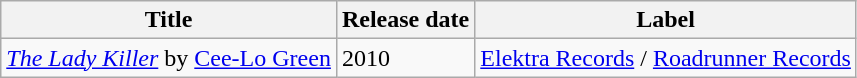<table class="wikitable">
<tr>
<th>Title</th>
<th>Release date</th>
<th>Label</th>
</tr>
<tr>
<td><em><a href='#'>The Lady Killer</a></em> by <a href='#'>Cee-Lo Green</a></td>
<td>2010</td>
<td><a href='#'>Elektra Records</a> / <a href='#'>Roadrunner Records</a></td>
</tr>
</table>
